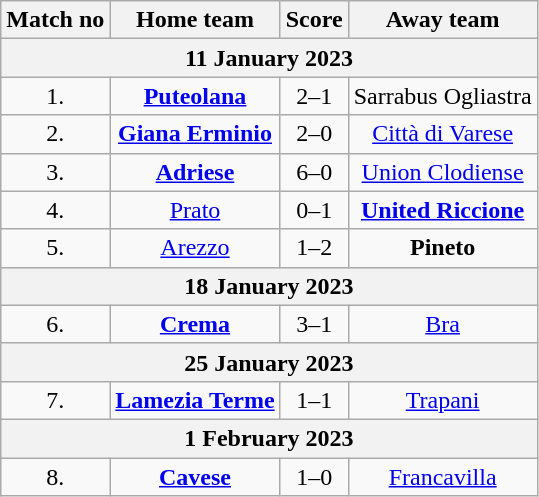<table class="wikitable" style="text-align: center">
<tr>
<th>Match no</th>
<th>Home team</th>
<th>Score</th>
<th>Away team</th>
</tr>
<tr>
<th colspan="4">11 January 2023</th>
</tr>
<tr>
<td>1.</td>
<td><strong><a href='#'>Puteolana</a></strong></td>
<td>2–1</td>
<td>Sarrabus Ogliastra</td>
</tr>
<tr>
<td>2.</td>
<td><strong><a href='#'>Giana Erminio</a></strong></td>
<td>2–0</td>
<td><a href='#'>Città di Varese</a></td>
</tr>
<tr>
<td>3.</td>
<td><strong><a href='#'>Adriese</a></strong></td>
<td>6–0</td>
<td><a href='#'>Union Clodiense</a></td>
</tr>
<tr>
<td>4.</td>
<td><a href='#'>Prato</a></td>
<td>0–1</td>
<td><strong><a href='#'>United Riccione</a></strong></td>
</tr>
<tr>
<td>5.</td>
<td><a href='#'>Arezzo</a></td>
<td>1–2</td>
<td><strong>Pineto</strong></td>
</tr>
<tr>
<th colspan="4">18 January 2023</th>
</tr>
<tr>
<td>6.</td>
<td><strong><a href='#'>Crema</a></strong></td>
<td>3–1</td>
<td><a href='#'>Bra</a></td>
</tr>
<tr>
<th colspan="4">25 January 2023</th>
</tr>
<tr>
<td>7.</td>
<td><strong><a href='#'>Lamezia Terme</a></strong></td>
<td>1–1</td>
<td><a href='#'>Trapani</a></td>
</tr>
<tr>
<th colspan="4">1 February 2023</th>
</tr>
<tr>
<td>8.</td>
<td><strong><a href='#'>Cavese</a></strong></td>
<td>1–0</td>
<td><a href='#'>Francavilla</a></td>
</tr>
</table>
